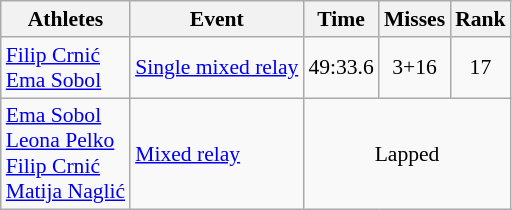<table class="wikitable" style="font-size:90%">
<tr>
<th>Athletes</th>
<th>Event</th>
<th>Time</th>
<th>Misses</th>
<th>Rank</th>
</tr>
<tr align=center>
<td align=left><a href='#'>Filip Crnić</a><br><a href='#'>Ema Sobol</a></td>
<td align=left><a href='#'>Single mixed relay</a></td>
<td>49:33.6</td>
<td>3+16</td>
<td>17</td>
</tr>
<tr align=center>
<td align=left><a href='#'>Ema Sobol</a><br><a href='#'>Leona Pelko</a><br><a href='#'>Filip Crnić</a><br><a href='#'>Matija Naglić</a></td>
<td align=left><a href='#'>Mixed relay</a></td>
<td colspan=3>Lapped</td>
</tr>
</table>
